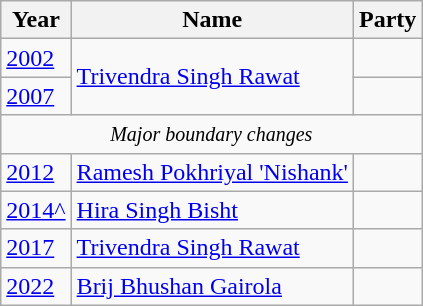<table class="wikitable sortable">
<tr>
<th>Year</th>
<th>Name</th>
<th colspan=2>Party</th>
</tr>
<tr>
<td><a href='#'>2002</a></td>
<td rowspan=2><a href='#'>Trivendra Singh Rawat</a></td>
<td></td>
</tr>
<tr>
<td><a href='#'>2007</a></td>
</tr>
<tr>
<td colspan=7 align=center><small><em>Major boundary changes</em></small></td>
</tr>
<tr>
<td><a href='#'>2012</a></td>
<td><a href='#'>Ramesh Pokhriyal 'Nishank'</a></td>
<td></td>
</tr>
<tr>
<td><a href='#'>2014^</a></td>
<td><a href='#'>Hira Singh Bisht</a></td>
<td></td>
</tr>
<tr>
<td><a href='#'>2017</a></td>
<td><a href='#'>Trivendra Singh Rawat</a></td>
<td></td>
</tr>
<tr>
<td><a href='#'>2022</a></td>
<td><a href='#'>Brij Bhushan Gairola</a></td>
</tr>
</table>
